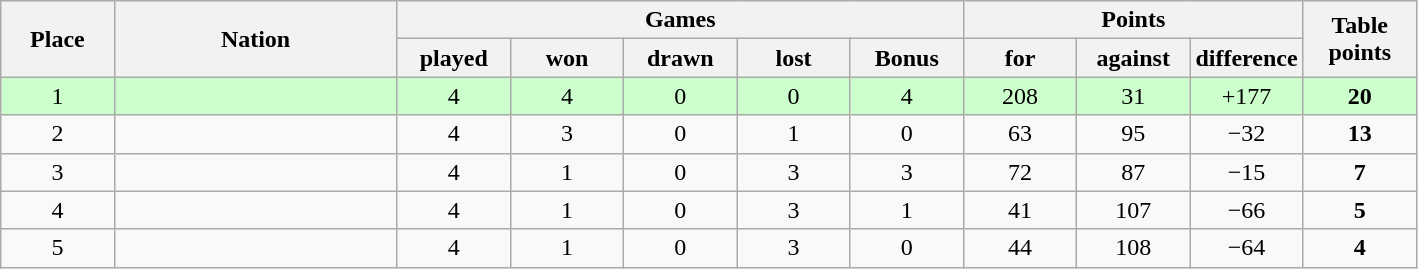<table class="wikitable">
<tr>
<th rowspan=2 width="8%">Place</th>
<th rowspan=2 width="20%">Nation</th>
<th colspan=5 width="40%">Games</th>
<th colspan=3 width="24%">Points</th>
<th rowspan=2 width="10%">Table<br>points</th>
</tr>
<tr>
<th width="8%">played</th>
<th width="8%">won</th>
<th width="8%">drawn</th>
<th width="8%">lost</th>
<th width="8%">Bonus</th>
<th width="8%">for</th>
<th width="8%">against</th>
<th width="8%">difference</th>
</tr>
<tr align=center bgcolor="#ccffcc">
<td>1</td>
<td align=left></td>
<td>4</td>
<td>4</td>
<td>0</td>
<td>0</td>
<td>4</td>
<td>208</td>
<td>31</td>
<td>+177</td>
<td><strong>20</strong></td>
</tr>
<tr align=center>
<td>2</td>
<td align=left></td>
<td>4</td>
<td>3</td>
<td>0</td>
<td>1</td>
<td>0</td>
<td>63</td>
<td>95</td>
<td>−32</td>
<td><strong>13</strong></td>
</tr>
<tr align=center>
<td>3</td>
<td align=left></td>
<td>4</td>
<td>1</td>
<td>0</td>
<td>3</td>
<td>3</td>
<td>72</td>
<td>87</td>
<td>−15</td>
<td><strong>7</strong></td>
</tr>
<tr align=center>
<td>4</td>
<td align=left></td>
<td>4</td>
<td>1</td>
<td>0</td>
<td>3</td>
<td>1</td>
<td>41</td>
<td>107</td>
<td>−66</td>
<td><strong>5</strong></td>
</tr>
<tr align=center>
<td>5</td>
<td align=left></td>
<td>4</td>
<td>1</td>
<td>0</td>
<td>3</td>
<td>0</td>
<td>44</td>
<td>108</td>
<td>−64</td>
<td><strong>4</strong></td>
</tr>
</table>
